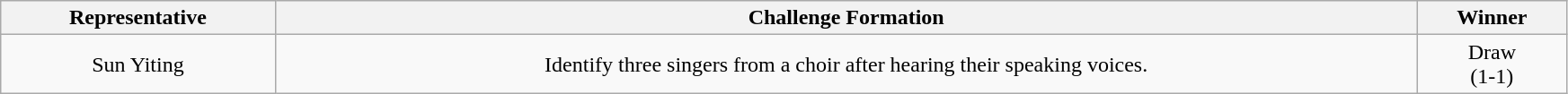<table class="wikitable" style="width:92%; text-align:center">
<tr>
<th>Representative</th>
<th>Challenge Formation</th>
<th>Winner</th>
</tr>
<tr>
<td>Sun Yiting</td>
<td>Identify three singers from a choir after hearing their speaking voices.</td>
<td>Draw<br>(1-1)</td>
</tr>
</table>
